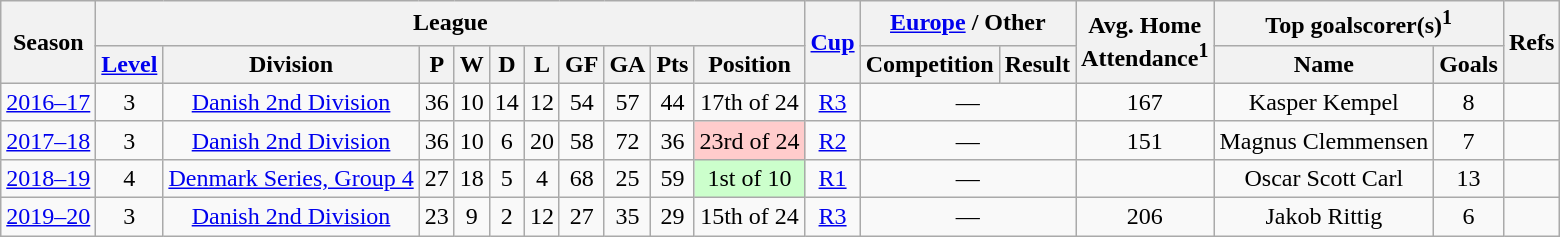<table class="wikitable sortable" style="text-align:center">
<tr>
<th rowspan=2>Season</th>
<th colspan=10>League</th>
<th rowspan=2><a href='#'>Cup</a></th>
<th colspan=2><a href='#'>Europe</a> / Other</th>
<th rowspan=2>Avg. Home<br>Attendance<sup>1</sup></th>
<th colspan=2>Top goalscorer(s)<sup>1</sup></th>
<th rowspan=2>Refs</th>
</tr>
<tr>
<th><strong><a href='#'>Level</a></strong></th>
<th><strong>Division</strong></th>
<th><strong>P</strong></th>
<th><strong>W</strong></th>
<th><strong>D</strong></th>
<th><strong>L</strong></th>
<th><strong>GF</strong></th>
<th><strong>GA</strong></th>
<th><strong>Pts</strong></th>
<th><strong>Position</strong></th>
<th><strong>Competition</strong></th>
<th><strong>Result</strong></th>
<th><strong>Name</strong></th>
<th><strong>Goals</strong></th>
</tr>
<tr>
<td><a href='#'>2016–17</a></td>
<td>3</td>
<td><a href='#'>Danish 2nd Division</a></td>
<td>36</td>
<td>10</td>
<td>14</td>
<td>12</td>
<td>54</td>
<td>57</td>
<td>44</td>
<td>17th of 24</td>
<td><a href='#'>R3</a></td>
<td colspan=2>—</td>
<td>167</td>
<td>Kasper Kempel</td>
<td>8</td>
<td></td>
</tr>
<tr>
<td><a href='#'>2017–18</a></td>
<td>3</td>
<td><a href='#'>Danish 2nd Division</a></td>
<td>36</td>
<td>10</td>
<td>6</td>
<td>20</td>
<td>58</td>
<td>72</td>
<td>36</td>
<td style="background:#ffcccc;">23rd of 24</td>
<td><a href='#'>R2</a></td>
<td colspan=2>—</td>
<td>151</td>
<td>Magnus Clemmensen</td>
<td>7</td>
<td></td>
</tr>
<tr>
<td><a href='#'>2018–19</a></td>
<td>4</td>
<td><a href='#'>Denmark Series, Group 4</a></td>
<td>27</td>
<td>18</td>
<td>5</td>
<td>4</td>
<td>68</td>
<td>25</td>
<td>59</td>
<td style="background:#CCFFCC">1st of 10</td>
<td><a href='#'>R1</a></td>
<td colspan=2>—</td>
<td></td>
<td>Oscar Scott Carl</td>
<td>13</td>
<td></td>
</tr>
<tr>
<td><a href='#'>2019–20</a></td>
<td>3</td>
<td><a href='#'>Danish 2nd Division</a></td>
<td>23</td>
<td>9</td>
<td>2</td>
<td>12</td>
<td>27</td>
<td>35</td>
<td>29</td>
<td>15th of 24</td>
<td><a href='#'>R3</a></td>
<td colspan=2>—</td>
<td>206</td>
<td>Jakob Rittig</td>
<td>6</td>
<td></td>
</tr>
</table>
